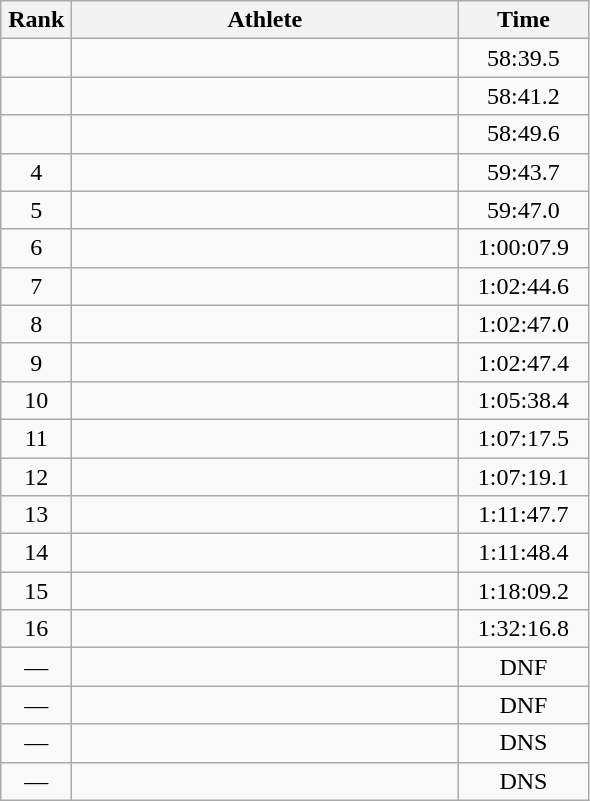<table class=wikitable style="text-align:center">
<tr>
<th width=40>Rank</th>
<th width=250>Athlete</th>
<th width=80>Time</th>
</tr>
<tr>
<td></td>
<td align=left></td>
<td>58:39.5</td>
</tr>
<tr>
<td></td>
<td align=left></td>
<td>58:41.2</td>
</tr>
<tr>
<td></td>
<td align=left></td>
<td>58:49.6</td>
</tr>
<tr>
<td>4</td>
<td align=left></td>
<td>59:43.7</td>
</tr>
<tr>
<td>5</td>
<td align=left></td>
<td>59:47.0</td>
</tr>
<tr>
<td>6</td>
<td align=left></td>
<td>1:00:07.9</td>
</tr>
<tr>
<td>7</td>
<td align=left></td>
<td>1:02:44.6</td>
</tr>
<tr>
<td>8</td>
<td align=left></td>
<td>1:02:47.0</td>
</tr>
<tr>
<td>9</td>
<td align=left></td>
<td>1:02:47.4</td>
</tr>
<tr>
<td>10</td>
<td align=left></td>
<td>1:05:38.4</td>
</tr>
<tr>
<td>11</td>
<td align=left></td>
<td>1:07:17.5</td>
</tr>
<tr>
<td>12</td>
<td align=left></td>
<td>1:07:19.1</td>
</tr>
<tr>
<td>13</td>
<td align=left></td>
<td>1:11:47.7</td>
</tr>
<tr>
<td>14</td>
<td align=left></td>
<td>1:11:48.4</td>
</tr>
<tr>
<td>15</td>
<td align=left></td>
<td>1:18:09.2</td>
</tr>
<tr>
<td>16</td>
<td align=left></td>
<td>1:32:16.8</td>
</tr>
<tr>
<td>—</td>
<td align=left></td>
<td>DNF</td>
</tr>
<tr>
<td>—</td>
<td align=left></td>
<td>DNF</td>
</tr>
<tr>
<td>—</td>
<td align=left></td>
<td>DNS</td>
</tr>
<tr>
<td>—</td>
<td align=left></td>
<td>DNS</td>
</tr>
</table>
